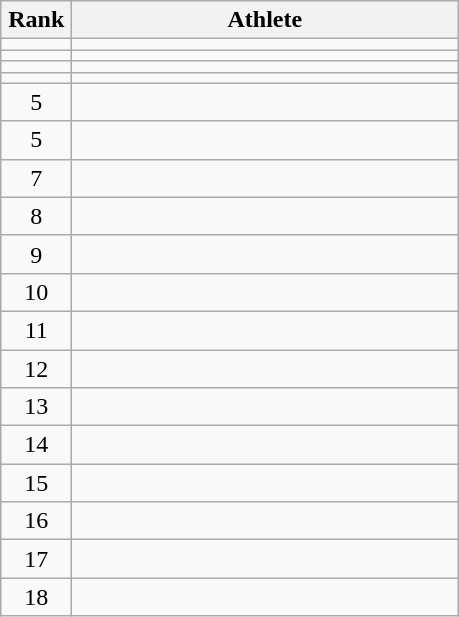<table class="wikitable" style="text-align: center;">
<tr>
<th width=40>Rank</th>
<th width=250>Athlete</th>
</tr>
<tr>
<td></td>
<td align="left"></td>
</tr>
<tr>
<td></td>
<td align="left"></td>
</tr>
<tr>
<td></td>
<td align="left"></td>
</tr>
<tr>
<td></td>
<td align="left"></td>
</tr>
<tr>
<td>5</td>
<td align="left"></td>
</tr>
<tr>
<td>5</td>
<td align="left"></td>
</tr>
<tr>
<td>7</td>
<td align="left"></td>
</tr>
<tr>
<td>8</td>
<td align="left"></td>
</tr>
<tr>
<td>9</td>
<td align="left"></td>
</tr>
<tr>
<td>10</td>
<td align="left"></td>
</tr>
<tr>
<td>11</td>
<td align="left"></td>
</tr>
<tr>
<td>12</td>
<td align="left"></td>
</tr>
<tr>
<td>13</td>
<td align="left"></td>
</tr>
<tr>
<td>14</td>
<td align="left"></td>
</tr>
<tr>
<td>15</td>
<td align="left"></td>
</tr>
<tr>
<td>16</td>
<td align="left"></td>
</tr>
<tr>
<td>17</td>
<td align="left"></td>
</tr>
<tr>
<td>18</td>
<td align="left"></td>
</tr>
</table>
